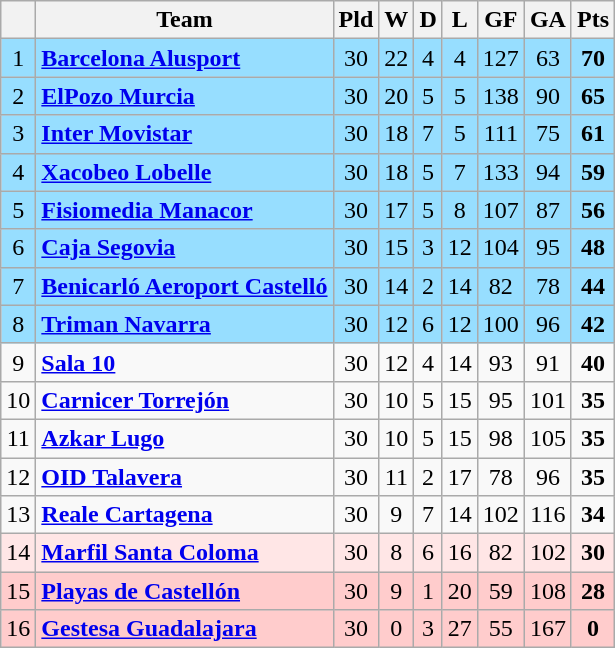<table class="wikitable sortable" style="text-align: center;">
<tr>
<th align="center"></th>
<th align="center">Team</th>
<th align="center">Pld</th>
<th align="center">W</th>
<th align="center">D</th>
<th align="center">L</th>
<th align="center">GF</th>
<th align="center">GA</th>
<th align="center">Pts</th>
</tr>
<tr style="background:#97DEFF;">
<td>1</td>
<td align=left><strong><a href='#'>Barcelona Alusport</a></strong></td>
<td>30</td>
<td>22</td>
<td>4</td>
<td>4</td>
<td>127</td>
<td>63</td>
<td><strong>70</strong></td>
</tr>
<tr ! style="background:#97DEFF;">
<td>2</td>
<td align=left><strong><a href='#'>ElPozo Murcia</a></strong></td>
<td>30</td>
<td>20</td>
<td>5</td>
<td>5</td>
<td>138</td>
<td>90</td>
<td><strong>65</strong></td>
</tr>
<tr ! style="background:#97DEFF;">
<td>3</td>
<td align=left><strong><a href='#'>Inter Movistar</a></strong></td>
<td>30</td>
<td>18</td>
<td>7</td>
<td>5</td>
<td>111</td>
<td>75</td>
<td><strong>61</strong></td>
</tr>
<tr ! style="background:#97DEFF;">
<td>4</td>
<td align=left><strong><a href='#'>Xacobeo Lobelle</a></strong></td>
<td>30</td>
<td>18</td>
<td>5</td>
<td>7</td>
<td>133</td>
<td>94</td>
<td><strong>59</strong></td>
</tr>
<tr ! style="background:#97DEFF;">
<td>5</td>
<td align=left><strong><a href='#'>Fisiomedia Manacor</a></strong></td>
<td>30</td>
<td>17</td>
<td>5</td>
<td>8</td>
<td>107</td>
<td>87</td>
<td><strong>56</strong></td>
</tr>
<tr ! style="background:#97DEFF;">
<td>6</td>
<td align=left><strong><a href='#'>Caja Segovia</a></strong></td>
<td>30</td>
<td>15</td>
<td>3</td>
<td>12</td>
<td>104</td>
<td>95</td>
<td><strong>48</strong></td>
</tr>
<tr ! style="background:#97DEFF;">
<td>7</td>
<td align=left><strong><a href='#'>Benicarló Aeroport Castelló</a></strong></td>
<td>30</td>
<td>14</td>
<td>2</td>
<td>14</td>
<td>82</td>
<td>78</td>
<td><strong>44</strong></td>
</tr>
<tr ! style="background:#97DEFF;">
<td>8</td>
<td align=left><strong><a href='#'>Triman Navarra</a></strong></td>
<td>30</td>
<td>12</td>
<td>6</td>
<td>12</td>
<td>100</td>
<td>96</td>
<td><strong>42</strong></td>
</tr>
<tr>
<td>9</td>
<td align=left><strong><a href='#'>Sala 10</a></strong></td>
<td>30</td>
<td>12</td>
<td>4</td>
<td>14</td>
<td>93</td>
<td>91</td>
<td><strong>40</strong></td>
</tr>
<tr>
<td>10</td>
<td align=left><strong><a href='#'>Carnicer Torrejón</a></strong></td>
<td>30</td>
<td>10</td>
<td>5</td>
<td>15</td>
<td>95</td>
<td>101</td>
<td><strong>35</strong></td>
</tr>
<tr>
<td>11</td>
<td align=left><strong><a href='#'>Azkar Lugo</a></strong></td>
<td>30</td>
<td>10</td>
<td>5</td>
<td>15</td>
<td>98</td>
<td>105</td>
<td><strong>35</strong></td>
</tr>
<tr>
<td>12</td>
<td align=left><strong><a href='#'>OID Talavera</a></strong></td>
<td>30</td>
<td>11</td>
<td>2</td>
<td>17</td>
<td>78</td>
<td>96</td>
<td><strong>35</strong></td>
</tr>
<tr>
<td>13</td>
<td align=left><strong><a href='#'>Reale Cartagena</a></strong></td>
<td>30</td>
<td>9</td>
<td>7</td>
<td>14</td>
<td>102</td>
<td>116</td>
<td><strong>34</strong></td>
</tr>
<tr ! style="background:#FFE6E6;">
<td>14</td>
<td align=left><strong><a href='#'>Marfil Santa Coloma</a></strong></td>
<td>30</td>
<td>8</td>
<td>6</td>
<td>16</td>
<td>82</td>
<td>102</td>
<td><strong>30</strong></td>
</tr>
<tr ! style="background:#FFCCCC;">
<td>15</td>
<td align=left><strong><a href='#'>Playas de Castellón</a></strong></td>
<td>30</td>
<td>9</td>
<td>1</td>
<td>20</td>
<td>59</td>
<td>108</td>
<td><strong>28</strong></td>
</tr>
<tr ! style="background:#FFCCCC;">
<td>16</td>
<td align=left><strong><a href='#'>Gestesa Guadalajara</a></strong></td>
<td>30</td>
<td>0</td>
<td>3</td>
<td>27</td>
<td>55</td>
<td>167</td>
<td><strong>0</strong></td>
</tr>
</table>
